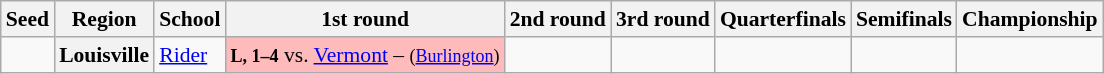<table class="sortable wikitable" style="white-space:nowrap; font-size:90%;">
<tr>
<th>Seed</th>
<th>Region</th>
<th>School</th>
<th>1st round</th>
<th>2nd round</th>
<th>3rd round</th>
<th>Quarterfinals</th>
<th>Semifinals</th>
<th>Championship</th>
</tr>
<tr>
<td></td>
<th>Louisville</th>
<td><a href='#'>Rider</a></td>
<td style="background:#FBB;"><small><strong>L, 1–4</strong></small> vs. <a href='#'>Vermont</a> – <small>(<a href='#'>Burlington</a>)</small></td>
<td></td>
<td></td>
<td></td>
<td></td>
<td></td>
</tr>
</table>
